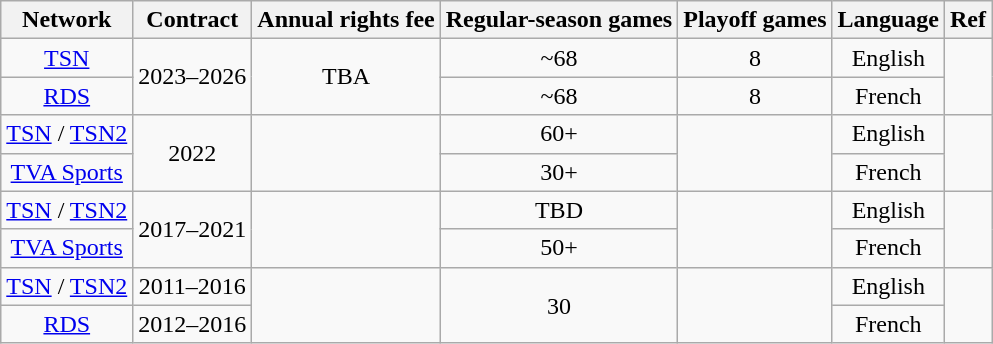<table class="wikitable" style="text-align:center">
<tr>
<th>Network</th>
<th>Contract</th>
<th>Annual rights fee</th>
<th>Regular-season games</th>
<th>Playoff games</th>
<th>Language</th>
<th>Ref</th>
</tr>
<tr>
<td><a href='#'>TSN</a></td>
<td rowspan=2>2023–2026</td>
<td rowspan=2>TBA</td>
<td>~68</td>
<td>8</td>
<td>English</td>
<td rowspan=2></td>
</tr>
<tr>
<td><a href='#'>RDS</a></td>
<td>~68</td>
<td>8</td>
<td>French</td>
</tr>
<tr>
<td><a href='#'>TSN</a> / <a href='#'>TSN2</a></td>
<td rowspan=2>2022</td>
<td rowspan=2></td>
<td>60+</td>
<td rowspan=2></td>
<td>English</td>
<td rowspan=2></td>
</tr>
<tr>
<td><a href='#'>TVA Sports</a></td>
<td>30+</td>
<td>French</td>
</tr>
<tr>
<td><a href='#'>TSN</a> / <a href='#'>TSN2</a></td>
<td rowspan=2>2017–2021</td>
<td rowspan=2></td>
<td>TBD</td>
<td rowspan=2></td>
<td>English</td>
<td rowspan=2></td>
</tr>
<tr>
<td><a href='#'>TVA Sports</a></td>
<td>50+</td>
<td>French</td>
</tr>
<tr>
<td><a href='#'>TSN</a> / <a href='#'>TSN2</a></td>
<td>2011–2016</td>
<td rowspan=2></td>
<td rowspan=2>30</td>
<td rowspan=2></td>
<td>English</td>
<td rowspan=2></td>
</tr>
<tr>
<td><a href='#'>RDS</a></td>
<td>2012–2016</td>
<td>French</td>
</tr>
</table>
